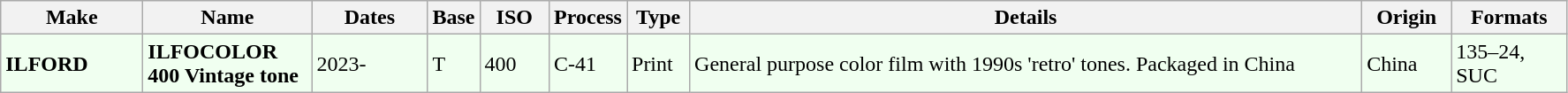<table class="wikitable">
<tr>
<th scope="col" style="width: 100px;">Make</th>
<th scope="col" style="width: 120px;">Name</th>
<th scope="col" style="width: 80px;">Dates</th>
<th scope="col" style="width: 30px;">Base</th>
<th scope="col" style="width: 45px;">ISO</th>
<th scope="col" style="width: 40px;">Process</th>
<th scope="col" style="width: 40px;">Type</th>
<th scope="col" style="width: 500px;">Details</th>
<th scope="col" style="width: 60px;">Origin</th>
<th scope="col" style="width: 80px;">Formats</th>
</tr>
<tr style="background:honeyDew;">
<td><strong>ILFORD</strong></td>
<td><strong>ILFOCOLOR 400 Vintage tone</strong></td>
<td>2023-</td>
<td>T</td>
<td>400</td>
<td>C-41</td>
<td>Print</td>
<td>General purpose color film with 1990s 'retro' tones. Packaged in China </td>
<td>China</td>
<td>135–24, SUC</td>
</tr>
</table>
